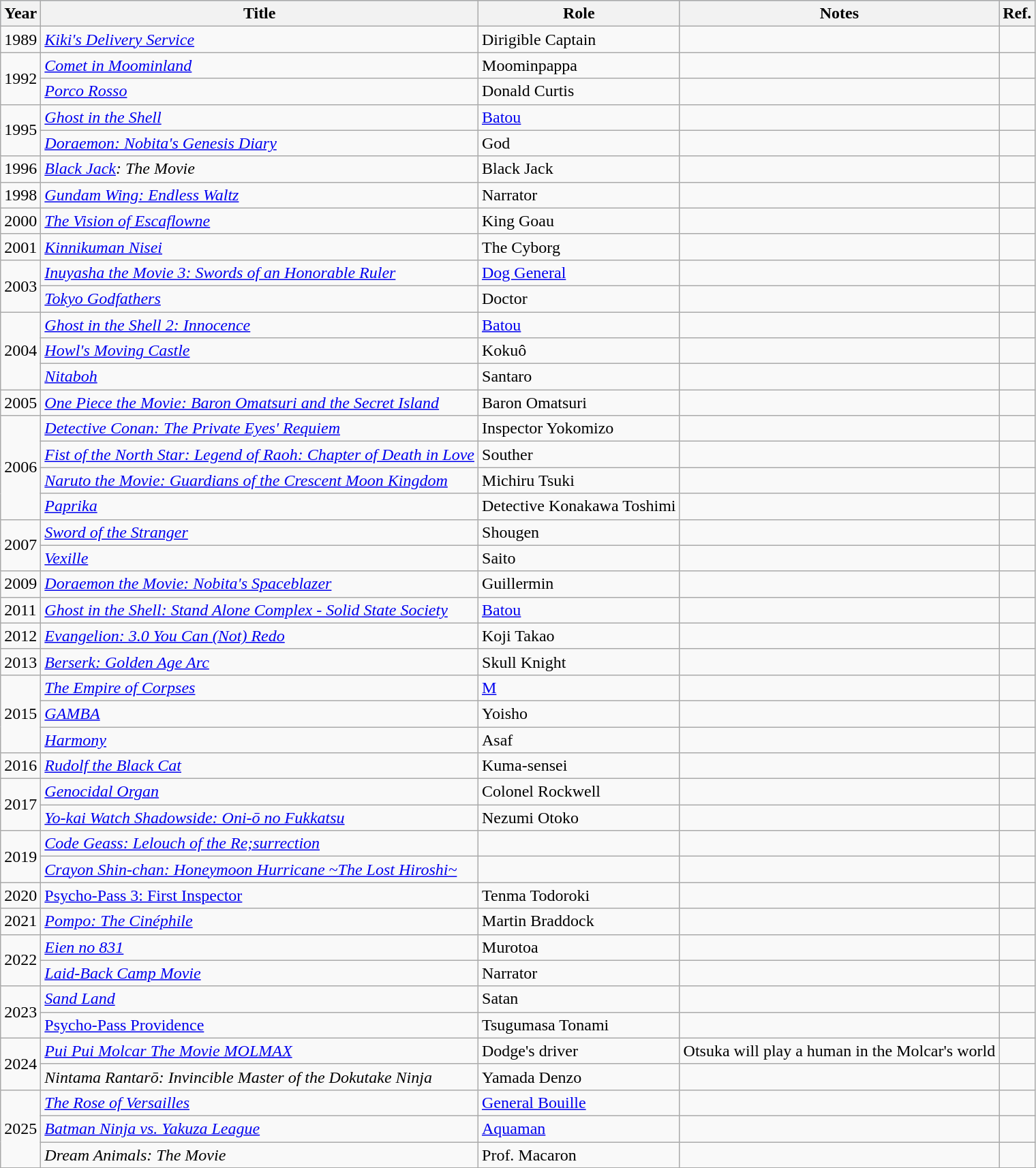<table class="wikitable">
<tr style="background:#B0C4DE;">
<th>Year</th>
<th>Title</th>
<th>Role</th>
<th>Notes</th>
<th>Ref.</th>
</tr>
<tr>
<td>1989</td>
<td><em><a href='#'>Kiki's Delivery Service</a></em></td>
<td>Dirigible Captain</td>
<td></td>
<td></td>
</tr>
<tr>
<td rowspan="2">1992</td>
<td><em><a href='#'>Comet in Moominland</a></em></td>
<td>Moominpappa</td>
<td></td>
<td></td>
</tr>
<tr>
<td><em><a href='#'>Porco Rosso</a></em></td>
<td>Donald Curtis</td>
<td></td>
<td></td>
</tr>
<tr>
<td rowspan="2">1995</td>
<td><em><a href='#'>Ghost in the Shell</a></em></td>
<td><a href='#'>Batou</a></td>
<td></td>
<td></td>
</tr>
<tr>
<td><em><a href='#'>Doraemon: Nobita's Genesis Diary</a></em></td>
<td>God</td>
<td></td>
<td></td>
</tr>
<tr>
<td>1996</td>
<td><em><a href='#'>Black Jack</a>: The Movie</em></td>
<td>Black Jack</td>
<td></td>
<td></td>
</tr>
<tr>
<td>1998</td>
<td><em><a href='#'>Gundam Wing: Endless Waltz</a></em></td>
<td>Narrator</td>
<td></td>
<td></td>
</tr>
<tr>
<td>2000</td>
<td><em><a href='#'>The Vision of Escaflowne</a></em></td>
<td>King Goau</td>
<td></td>
<td></td>
</tr>
<tr>
<td>2001</td>
<td><em><a href='#'>Kinnikuman Nisei</a></em></td>
<td>The Cyborg</td>
<td></td>
<td></td>
</tr>
<tr>
<td rowspan="2">2003</td>
<td><em><a href='#'>Inuyasha the Movie 3: Swords of an Honorable Ruler</a></em></td>
<td><a href='#'>Dog General</a></td>
<td></td>
<td></td>
</tr>
<tr>
<td><em><a href='#'>Tokyo Godfathers</a></em></td>
<td>Doctor</td>
<td></td>
<td></td>
</tr>
<tr>
<td rowspan="3">2004</td>
<td><em><a href='#'>Ghost in the Shell 2: Innocence</a></em></td>
<td><a href='#'>Batou</a></td>
<td></td>
<td></td>
</tr>
<tr>
<td><em><a href='#'>Howl's Moving Castle</a></em></td>
<td>Kokuô</td>
<td></td>
<td></td>
</tr>
<tr>
<td><em><a href='#'>Nitaboh</a></em></td>
<td>Santaro</td>
<td></td>
<td></td>
</tr>
<tr>
<td>2005</td>
<td><em><a href='#'>One Piece the Movie: Baron Omatsuri and the Secret Island</a></em></td>
<td>Baron Omatsuri</td>
<td></td>
<td></td>
</tr>
<tr>
<td rowspan="4">2006</td>
<td><em><a href='#'>Detective Conan: The Private Eyes' Requiem</a></em></td>
<td>Inspector Yokomizo</td>
<td></td>
<td></td>
</tr>
<tr>
<td><em><a href='#'>Fist of the North Star: Legend of Raoh: Chapter of Death in Love</a></em></td>
<td>Souther</td>
<td></td>
<td></td>
</tr>
<tr>
<td><em><a href='#'>Naruto the Movie: Guardians of the Crescent Moon Kingdom</a></em></td>
<td>Michiru Tsuki</td>
<td></td>
<td></td>
</tr>
<tr>
<td><em><a href='#'>Paprika</a></em></td>
<td>Detective Konakawa Toshimi</td>
<td></td>
<td></td>
</tr>
<tr>
<td rowspan="2">2007</td>
<td><em><a href='#'>Sword of the Stranger</a></em></td>
<td>Shougen</td>
<td></td>
<td></td>
</tr>
<tr>
<td><em><a href='#'>Vexille</a></em></td>
<td>Saito</td>
<td></td>
<td></td>
</tr>
<tr>
<td>2009</td>
<td><em><a href='#'>Doraemon the Movie: Nobita's Spaceblazer</a></em></td>
<td>Guillermin</td>
<td></td>
<td></td>
</tr>
<tr>
<td>2011</td>
<td><em><a href='#'>Ghost in the Shell: Stand Alone Complex - Solid State Society</a></em></td>
<td><a href='#'>Batou</a></td>
<td></td>
<td></td>
</tr>
<tr>
<td>2012</td>
<td><em><a href='#'>Evangelion: 3.0 You Can (Not) Redo</a></em></td>
<td>Koji Takao</td>
<td></td>
<td></td>
</tr>
<tr>
<td>2013</td>
<td><em><a href='#'>Berserk: Golden Age Arc</a></em></td>
<td>Skull Knight</td>
<td></td>
<td></td>
</tr>
<tr>
<td rowspan="3">2015</td>
<td><em><a href='#'>The Empire of Corpses</a></em></td>
<td><a href='#'>M</a></td>
<td></td>
<td></td>
</tr>
<tr>
<td><em><a href='#'>GAMBA</a></em></td>
<td>Yoisho</td>
<td></td>
<td></td>
</tr>
<tr>
<td><em><a href='#'>Harmony</a></em></td>
<td>Asaf</td>
<td></td>
<td></td>
</tr>
<tr>
<td>2016</td>
<td><em><a href='#'>Rudolf the Black Cat</a></em></td>
<td>Kuma-sensei</td>
<td></td>
<td></td>
</tr>
<tr>
<td rowspan="2">2017</td>
<td><em><a href='#'>Genocidal Organ</a></em></td>
<td>Colonel Rockwell</td>
<td></td>
<td></td>
</tr>
<tr>
<td><em><a href='#'>Yo-kai Watch Shadowside: Oni-ō no Fukkatsu</a></em></td>
<td>Nezumi Otoko</td>
<td></td>
<td></td>
</tr>
<tr>
<td rowspan="2">2019</td>
<td><em><a href='#'>Code Geass: Lelouch of the Re;surrection</a></em></td>
<td></td>
<td></td>
<td></td>
</tr>
<tr>
<td><em><a href='#'>Crayon Shin-chan: Honeymoon Hurricane ~The Lost Hiroshi~</a></em></td>
<td></td>
<td></td>
<td></td>
</tr>
<tr>
<td>2020</td>
<td><a href='#'>Psycho-Pass 3: First Inspector</a></td>
<td>Tenma Todoroki</td>
<td></td>
<td></td>
</tr>
<tr>
<td>2021</td>
<td><em><a href='#'>Pompo: The Cinéphile</a></em></td>
<td>Martin Braddock</td>
<td></td>
<td></td>
</tr>
<tr>
<td rowspan="2">2022</td>
<td><em><a href='#'>Eien no 831</a></em></td>
<td>Murotoa</td>
<td></td>
<td></td>
</tr>
<tr>
<td><em><a href='#'>Laid-Back Camp Movie</a></em></td>
<td>Narrator</td>
<td></td>
<td></td>
</tr>
<tr>
<td rowspan="2">2023</td>
<td><em><a href='#'>Sand Land</a></em></td>
<td>Satan</td>
<td></td>
<td></td>
</tr>
<tr>
<td><a href='#'>Psycho-Pass Providence</a></td>
<td>Tsugumasa Tonami</td>
<td></td>
<td></td>
</tr>
<tr>
<td rowspan="2">2024</td>
<td><em><a href='#'>Pui Pui Molcar The Movie MOLMAX</a></em></td>
<td>Dodge's driver</td>
<td>Otsuka will play a human in the Molcar's world</td>
<td></td>
</tr>
<tr>
<td><em>Nintama Rantarō: Invincible Master of the Dokutake Ninja</em></td>
<td>Yamada Denzo</td>
<td></td>
<td></td>
</tr>
<tr>
<td rowspan="3">2025</td>
<td><em><a href='#'>The Rose of Versailles</a></em></td>
<td><a href='#'>General Bouille</a></td>
<td></td>
<td></td>
</tr>
<tr>
<td><em><a href='#'>Batman Ninja vs. Yakuza League</a></em></td>
<td><a href='#'>Aquaman</a></td>
<td></td>
<td></td>
</tr>
<tr>
<td><em>Dream Animals: The Movie</em></td>
<td>Prof. Macaron</td>
<td></td>
<td></td>
</tr>
<tr>
</tr>
</table>
